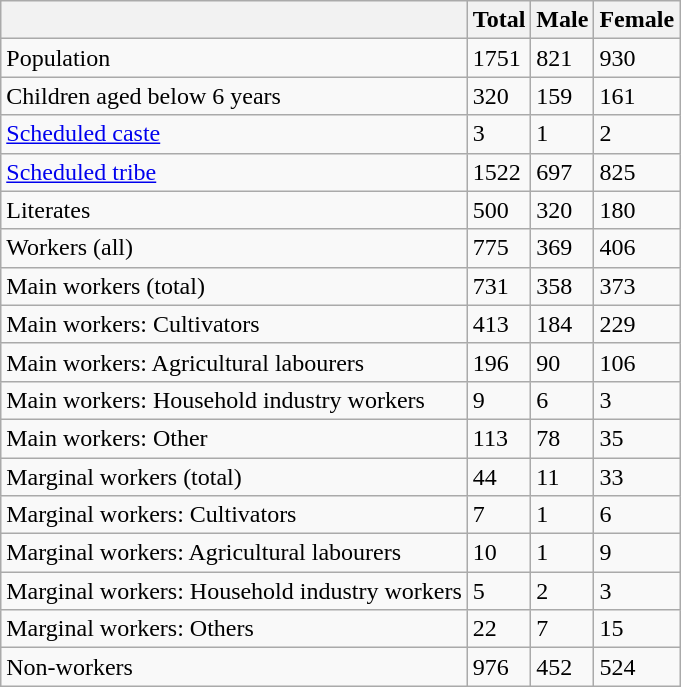<table class="wikitable sortable">
<tr>
<th></th>
<th>Total</th>
<th>Male</th>
<th>Female</th>
</tr>
<tr>
<td>Population</td>
<td>1751</td>
<td>821</td>
<td>930</td>
</tr>
<tr>
<td>Children aged below 6 years</td>
<td>320</td>
<td>159</td>
<td>161</td>
</tr>
<tr>
<td><a href='#'>Scheduled caste</a></td>
<td>3</td>
<td>1</td>
<td>2</td>
</tr>
<tr>
<td><a href='#'>Scheduled tribe</a></td>
<td>1522</td>
<td>697</td>
<td>825</td>
</tr>
<tr>
<td>Literates</td>
<td>500</td>
<td>320</td>
<td>180</td>
</tr>
<tr>
<td>Workers (all)</td>
<td>775</td>
<td>369</td>
<td>406</td>
</tr>
<tr>
<td>Main workers (total)</td>
<td>731</td>
<td>358</td>
<td>373</td>
</tr>
<tr>
<td>Main workers: Cultivators</td>
<td>413</td>
<td>184</td>
<td>229</td>
</tr>
<tr>
<td>Main workers: Agricultural labourers</td>
<td>196</td>
<td>90</td>
<td>106</td>
</tr>
<tr>
<td>Main workers: Household industry workers</td>
<td>9</td>
<td>6</td>
<td>3</td>
</tr>
<tr>
<td>Main workers: Other</td>
<td>113</td>
<td>78</td>
<td>35</td>
</tr>
<tr>
<td>Marginal workers (total)</td>
<td>44</td>
<td>11</td>
<td>33</td>
</tr>
<tr>
<td>Marginal workers: Cultivators</td>
<td>7</td>
<td>1</td>
<td>6</td>
</tr>
<tr>
<td>Marginal workers: Agricultural labourers</td>
<td>10</td>
<td>1</td>
<td>9</td>
</tr>
<tr>
<td>Marginal workers: Household industry workers</td>
<td>5</td>
<td>2</td>
<td>3</td>
</tr>
<tr>
<td>Marginal workers: Others</td>
<td>22</td>
<td>7</td>
<td>15</td>
</tr>
<tr>
<td>Non-workers</td>
<td>976</td>
<td>452</td>
<td>524</td>
</tr>
</table>
